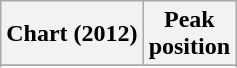<table class="wikitable sortable">
<tr>
<th align="left">Chart (2012)</th>
<th align="center">Peak<br>position</th>
</tr>
<tr>
</tr>
<tr>
</tr>
<tr>
</tr>
</table>
